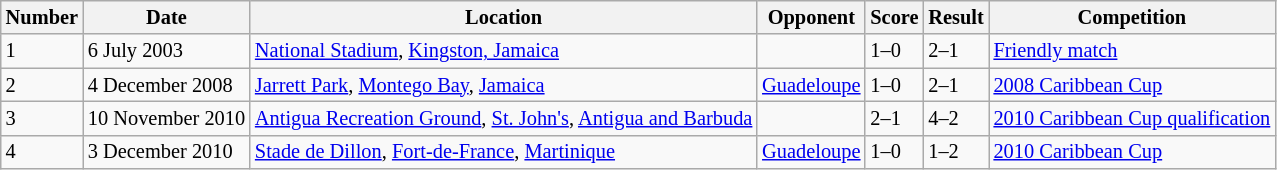<table class="wikitable" style="font-size:85%;">
<tr>
<th>Number</th>
<th>Date</th>
<th>Location</th>
<th>Opponent</th>
<th>Score</th>
<th>Result</th>
<th>Competition</th>
</tr>
<tr>
<td>1</td>
<td>6 July 2003</td>
<td><a href='#'>National Stadium</a>, <a href='#'>Kingston, Jamaica</a></td>
<td></td>
<td>1–0</td>
<td>2–1</td>
<td><a href='#'>Friendly match</a></td>
</tr>
<tr>
<td>2</td>
<td>4 December 2008</td>
<td><a href='#'>Jarrett Park</a>, <a href='#'>Montego Bay</a>, <a href='#'>Jamaica</a></td>
<td> <a href='#'>Guadeloupe</a></td>
<td>1–0</td>
<td>2–1</td>
<td><a href='#'>2008 Caribbean Cup</a></td>
</tr>
<tr>
<td>3</td>
<td>10 November 2010</td>
<td><a href='#'>Antigua Recreation Ground</a>, <a href='#'>St. John's</a>, <a href='#'>Antigua and Barbuda</a></td>
<td></td>
<td>2–1</td>
<td>4–2</td>
<td><a href='#'>2010 Caribbean Cup qualification</a></td>
</tr>
<tr>
<td>4</td>
<td>3 December 2010</td>
<td><a href='#'>Stade de Dillon</a>, <a href='#'>Fort-de-France</a>, <a href='#'>Martinique</a></td>
<td> <a href='#'>Guadeloupe</a></td>
<td>1–0</td>
<td>1–2</td>
<td><a href='#'>2010 Caribbean Cup</a></td>
</tr>
</table>
